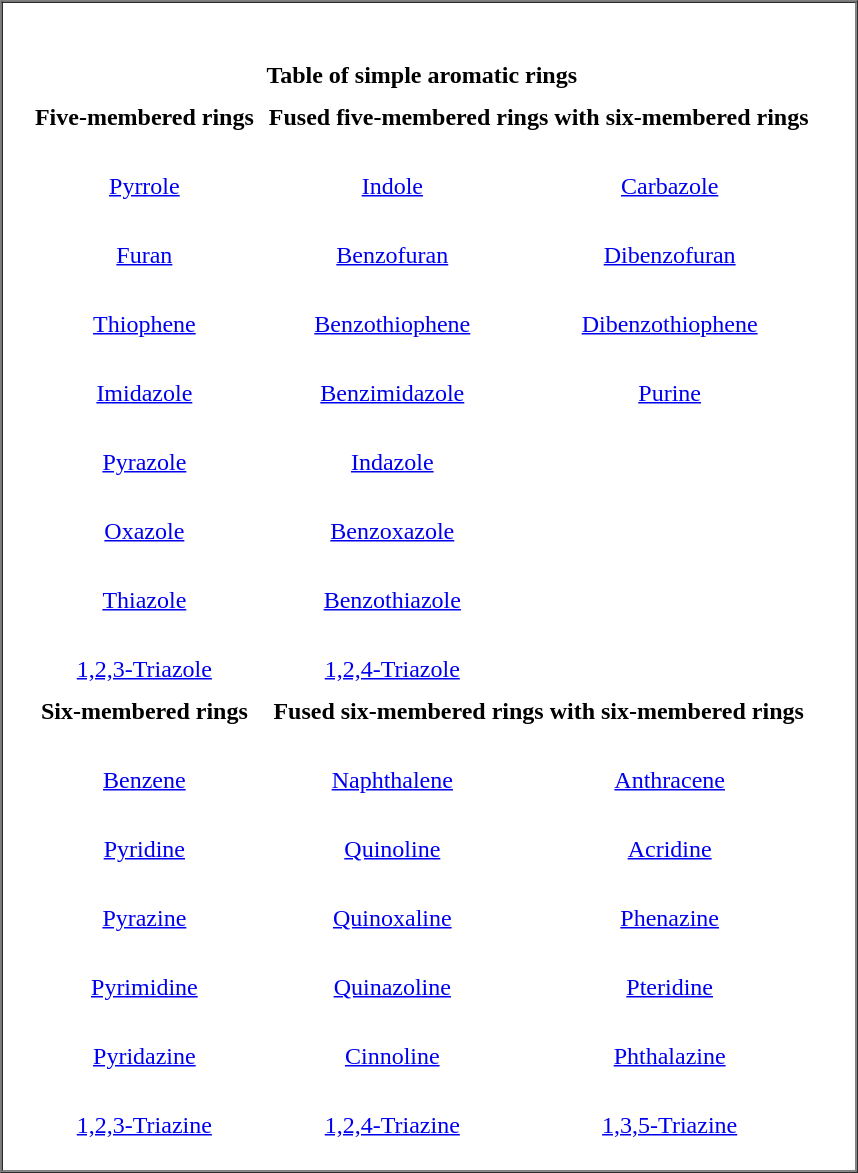<table border="1" cellpadding="0" cellspacing="0" align="right" style="margin-left: 1em">
<tr>
<td><br><table border="0" cellpadding="5" cellspacing="0" style="margin: 1em">
<tr>
<th colspan="3" align="center">Table of simple aromatic rings</th>
</tr>
<tr>
<th>Five-membered rings</th>
<th colspan="2">Fused five-membered rings with six-membered rings</th>
<td></td>
</tr>
<tr align="center" valign="bottom">
<td><br><a href='#'>Pyrrole</a></td>
<td><br><a href='#'>Indole</a></td>
<td><br><a href='#'>Carbazole</a></td>
</tr>
<tr align="center" valign="bottom">
<td><br><a href='#'>Furan</a></td>
<td><br><a href='#'>Benzofuran</a></td>
<td><br><a href='#'>Dibenzofuran</a></td>
</tr>
<tr align="center" valign="bottom">
<td><br><a href='#'>Thiophene</a></td>
<td><br><a href='#'>Benzothiophene</a></td>
<td><br><a href='#'>Dibenzothiophene</a></td>
</tr>
<tr align="center" valign="bottom">
<td><br><a href='#'>Imidazole</a></td>
<td><br><a href='#'>Benzimidazole</a></td>
<td><br><a href='#'>Purine</a></td>
</tr>
<tr align="center" valign="bottom">
<td><br><a href='#'>Pyrazole</a></td>
<td><br><a href='#'>Indazole</a></td>
<td> </td>
</tr>
<tr align="center" valign="bottom">
<td><br><a href='#'>Oxazole</a></td>
<td><br><a href='#'>Benzoxazole</a></td>
<td> </td>
</tr>
<tr align="center" valign="bottom">
<td><br><a href='#'>Thiazole</a></td>
<td><br><a href='#'>Benzothiazole</a></td>
<td> </td>
</tr>
<tr align="center" valign="bottom">
<td><br><a href='#'>1,2,3-Triazole</a></td>
<td><br><a href='#'>1,2,4-Triazole</a></td>
<td> </td>
</tr>
<tr>
<th>Six-membered rings</th>
<th colspan="2">Fused six-membered rings with six-membered rings</th>
<td></td>
</tr>
<tr align="center" valign="bottom">
<td><br><a href='#'>Benzene</a></td>
<td><br><a href='#'>Naphthalene</a></td>
<td><br><a href='#'>Anthracene</a></td>
</tr>
<tr align="center" valign="bottom">
<td><br><a href='#'>Pyridine</a></td>
<td><br><a href='#'>Quinoline</a></td>
<td><br><a href='#'>Acridine</a></td>
</tr>
<tr align="center" valign="bottom">
<td><br><a href='#'>Pyrazine</a></td>
<td><br><a href='#'>Quinoxaline</a></td>
<td><br><a href='#'>Phenazine</a></td>
</tr>
<tr align="center" valign="bottom">
<td><br><a href='#'>Pyrimidine</a></td>
<td><br><a href='#'>Quinazoline</a></td>
<td><br><a href='#'>Pteridine</a></td>
</tr>
<tr align="center" valign="bottom">
<td><br><a href='#'>Pyridazine</a></td>
<td><br><a href='#'>Cinnoline</a></td>
<td><br><a href='#'>Phthalazine</a></td>
</tr>
<tr align="center" valign="bottom">
<td><br><a href='#'>1,2,3-Triazine</a></td>
<td><br><a href='#'>1,2,4-Triazine</a></td>
<td><br><a href='#'>1,3,5-Triazine</a></td>
</tr>
</table>
</td>
</tr>
</table>
